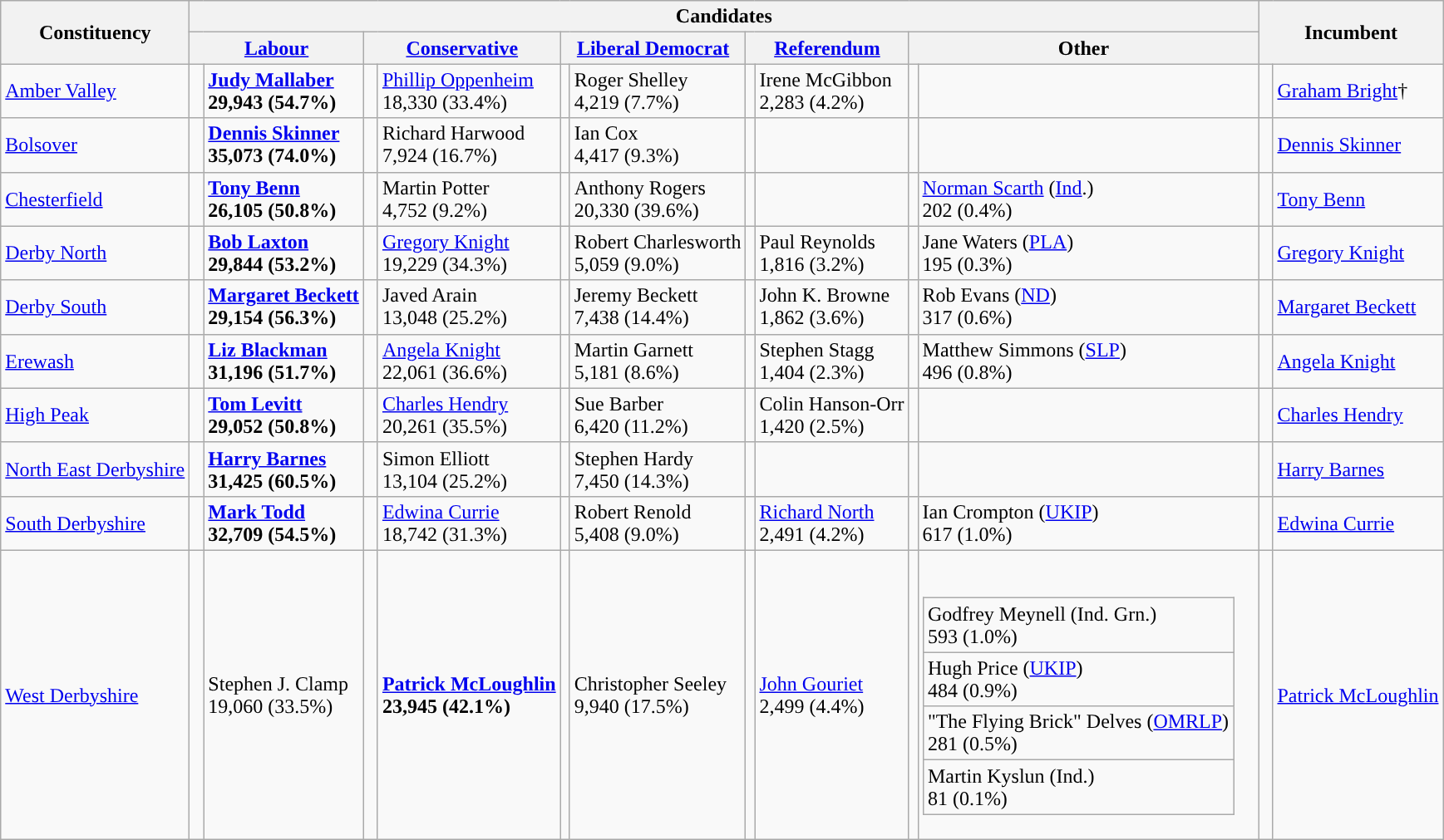<table class="wikitable">
<tr>
<th rowspan="2">Constituency</th>
<th colspan="10">Candidates</th>
<th colspan="2" rowspan="2">Incumbent</th>
</tr>
<tr>
<th colspan="2"><a href='#'>Labour</a></th>
<th colspan="2"><a href='#'>Conservative</a></th>
<th colspan="2"><a href='#'>Liberal Democrat</a></th>
<th colspan="2"><a href='#'>Referendum</a></th>
<th colspan="2">Other</th>
</tr>
<tr>
<td><a href='#'>Amber Valley</a></td>
<td style="color:inherit;background:"> </td>
<td><strong><a href='#'>Judy Mallaber</a></strong><br><strong>29,943 (54.7%)</strong></td>
<td></td>
<td><a href='#'>Phillip Oppenheim</a><br>18,330 (33.4%)</td>
<td></td>
<td>Roger Shelley<br>4,219 (7.7%)</td>
<td></td>
<td>Irene McGibbon<br>2,283 (4.2%)</td>
<td></td>
<td></td>
<td style="color:inherit;background:"> </td>
<td><a href='#'>Graham Bright</a>†</td>
</tr>
<tr>
<td><a href='#'>Bolsover</a></td>
<td style="color:inherit;background:"> </td>
<td><strong><a href='#'>Dennis Skinner</a></strong><br><strong>35,073 (74.0%)</strong></td>
<td></td>
<td>Richard Harwood<br>7,924 (16.7%)</td>
<td></td>
<td>Ian Cox<br>4,417 (9.3%)</td>
<td></td>
<td></td>
<td></td>
<td></td>
<td style="color:inherit;background:"> </td>
<td><a href='#'>Dennis Skinner</a></td>
</tr>
<tr>
<td><a href='#'>Chesterfield</a></td>
<td style="color:inherit;background:"> </td>
<td><strong><a href='#'>Tony Benn</a></strong><br><strong>26,105 (50.8%)</strong></td>
<td></td>
<td>Martin Potter<br>4,752 (9.2%)</td>
<td></td>
<td>Anthony Rogers<br>20,330 (39.6%)</td>
<td></td>
<td></td>
<td></td>
<td><a href='#'>Norman Scarth</a> (<a href='#'>Ind</a>.)<br>202 (0.4%)</td>
<td style="color:inherit;background:"> </td>
<td><a href='#'>Tony Benn</a></td>
</tr>
<tr>
<td><a href='#'>Derby North</a></td>
<td style="color:inherit;background:"> </td>
<td><strong><a href='#'>Bob Laxton</a></strong><br><strong>29,844 (53.2%)</strong></td>
<td></td>
<td><a href='#'>Gregory Knight</a><br>19,229 (34.3%)</td>
<td></td>
<td>Robert Charlesworth<br>5,059 (9.0%)</td>
<td></td>
<td>Paul Reynolds<br>1,816 (3.2%)</td>
<td></td>
<td>Jane Waters (<a href='#'>PLA</a>)<br>195 (0.3%)</td>
<td style="color:inherit;background:"> </td>
<td><a href='#'>Gregory Knight</a></td>
</tr>
<tr>
<td><a href='#'>Derby South</a></td>
<td style="color:inherit;background:"> </td>
<td><strong><a href='#'>Margaret Beckett</a></strong><br><strong>29,154 (56.3%)</strong></td>
<td></td>
<td>Javed Arain<br>13,048 (25.2%)</td>
<td></td>
<td>Jeremy Beckett<br>7,438 (14.4%)</td>
<td></td>
<td>John K. Browne<br>1,862 (3.6%)</td>
<td></td>
<td>Rob Evans (<a href='#'>ND</a>)<br>317 (0.6%)</td>
<td style="color:inherit;background:"> </td>
<td><a href='#'>Margaret Beckett</a></td>
</tr>
<tr>
<td><a href='#'>Erewash</a></td>
<td style="color:inherit;background:"> </td>
<td><strong><a href='#'>Liz Blackman</a></strong><br><strong>31,196 (51.7%)</strong></td>
<td></td>
<td><a href='#'>Angela Knight</a><br>22,061 (36.6%)</td>
<td></td>
<td>Martin Garnett<br>5,181 (8.6%)</td>
<td></td>
<td>Stephen Stagg<br>1,404 (2.3%)</td>
<td></td>
<td>Matthew Simmons (<a href='#'>SLP</a>)<br>496 (0.8%)</td>
<td style="color:inherit;background:"> </td>
<td><a href='#'>Angela Knight</a></td>
</tr>
<tr>
<td><a href='#'>High Peak</a></td>
<td style="color:inherit;background:"> </td>
<td><strong><a href='#'>Tom Levitt</a></strong><br><strong>29,052 (50.8%)</strong></td>
<td></td>
<td><a href='#'>Charles Hendry</a><br>20,261 (35.5%)</td>
<td></td>
<td>Sue Barber<br>6,420 (11.2%)</td>
<td></td>
<td>Colin Hanson-Orr<br>1,420 (2.5%)</td>
<td></td>
<td></td>
<td style="color:inherit;background:"> </td>
<td><a href='#'>Charles Hendry</a></td>
</tr>
<tr>
<td><a href='#'>North East Derbyshire</a></td>
<td style="color:inherit;background:"> </td>
<td><strong><a href='#'>Harry Barnes</a></strong><br><strong>31,425 (60.5%)</strong></td>
<td></td>
<td>Simon Elliott<br>13,104 (25.2%)</td>
<td></td>
<td>Stephen Hardy<br>7,450 (14.3%)</td>
<td></td>
<td></td>
<td></td>
<td></td>
<td style="color:inherit;background:"> </td>
<td><a href='#'>Harry Barnes</a></td>
</tr>
<tr>
<td><a href='#'>South Derbyshire</a></td>
<td style="color:inherit;background:"> </td>
<td><strong><a href='#'>Mark Todd</a></strong><br><strong>32,709 (54.5%)</strong></td>
<td></td>
<td><a href='#'>Edwina Currie</a><br>18,742 (31.3%)</td>
<td></td>
<td>Robert Renold<br>5,408 (9.0%)</td>
<td></td>
<td><a href='#'>Richard North</a><br>2,491 (4.2%)</td>
<td></td>
<td>Ian Crompton (<a href='#'>UKIP</a>)<br>617 (1.0%)</td>
<td style="color:inherit;background:"> </td>
<td><a href='#'>Edwina Currie</a></td>
</tr>
<tr>
<td><a href='#'>West Derbyshire</a></td>
<td></td>
<td>Stephen J. Clamp<br>19,060 (33.5%)</td>
<td style="color:inherit;background:"> </td>
<td><strong><a href='#'>Patrick McLoughlin</a></strong><br><strong>23,945 (42.1%)</strong></td>
<td></td>
<td>Christopher Seeley<br>9,940 (17.5%)</td>
<td></td>
<td><a href='#'>John Gouriet</a><br>2,499 (4.4%)</td>
<td></td>
<td><br><table class="wikitable">
<tr>
<td>Godfrey Meynell (Ind. Grn.)<br>593 (1.0%)</td>
</tr>
<tr>
<td>Hugh Price (<a href='#'>UKIP</a>)<br>484 (0.9%)</td>
</tr>
<tr>
<td>"The Flying Brick" Delves (<a href='#'>OMRLP</a>)<br>281 (0.5%)</td>
</tr>
<tr>
<td>Martin Kyslun (Ind.)<br>81 (0.1%)</td>
</tr>
</table>
</td>
<td style="color:inherit;background:"> </td>
<td><a href='#'>Patrick McLoughlin</a></td>
</tr>
</table>
